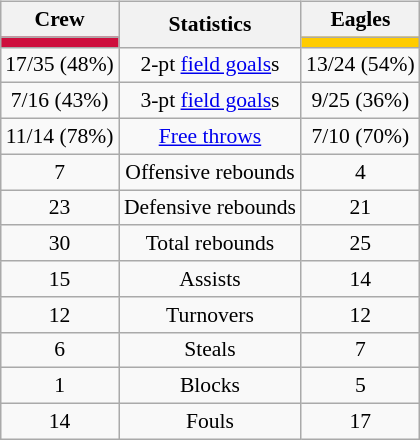<table style="width:100%;">
<tr>
<td valign=top align=right width=33%><br>










</td>
<td style="vertical-align:top; align:center; width:33%;"><br><table style="width:100%;">
<tr>
<td style="width=50%;"></td>
<td></td>
<td style="width=50%;"></td>
</tr>
</table>
<table class="wikitable" style="font-size:90%; text-align:center; margin:auto;" align=center>
<tr>
<th>Crew</th>
<th rowspan=2>Statistics</th>
<th>Eagles</th>
</tr>
<tr>
<td style="background:#CE0F3D;"></td>
<td style="background:#FFCC00;"></td>
</tr>
<tr>
<td>17/35 (48%)</td>
<td>2-pt <a href='#'>field goals</a>s</td>
<td>13/24 (54%)</td>
</tr>
<tr>
<td>7/16 (43%)</td>
<td>3-pt <a href='#'>field goals</a>s</td>
<td>9/25 (36%)</td>
</tr>
<tr>
<td>11/14 (78%)</td>
<td><a href='#'>Free throws</a></td>
<td>7/10 (70%)</td>
</tr>
<tr>
<td>7</td>
<td>Offensive rebounds</td>
<td>4</td>
</tr>
<tr>
<td>23</td>
<td>Defensive rebounds</td>
<td>21</td>
</tr>
<tr>
<td>30</td>
<td>Total rebounds</td>
<td>25</td>
</tr>
<tr>
<td>15</td>
<td>Assists</td>
<td>14</td>
</tr>
<tr>
<td>12</td>
<td>Turnovers</td>
<td>12</td>
</tr>
<tr>
<td>6</td>
<td>Steals</td>
<td>7</td>
</tr>
<tr>
<td>1</td>
<td>Blocks</td>
<td>5</td>
</tr>
<tr>
<td>14</td>
<td>Fouls</td>
<td>17</td>
</tr>
</table>
</td>
<td style="vertical-align:top; align:left; width:33%;"><br>










</td>
</tr>
</table>
